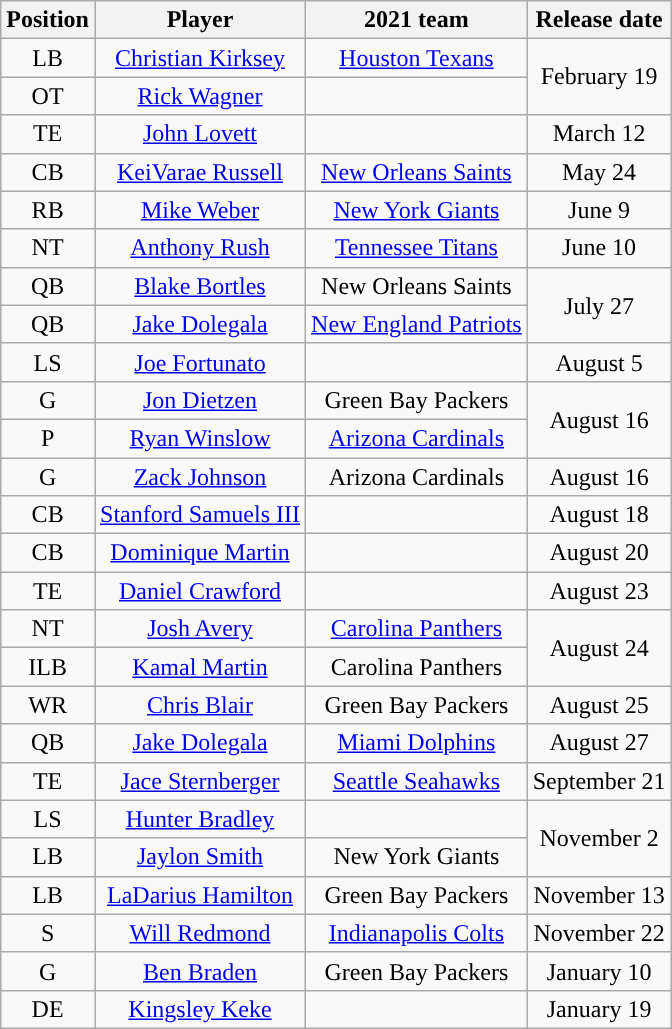<table class="wikitable" style="text-align:center">
<tr>
<th>Position</th>
<th>Player</th>
<th>2021 team</th>
<th>Release date</th>
</tr>
<tr>
<td>LB</td>
<td><a href='#'>Christian Kirksey</a></td>
<td><a href='#'>Houston Texans</a></td>
<td rowspan=2>February 19</td>
</tr>
<tr>
<td>OT</td>
<td><a href='#'>Rick Wagner</a></td>
<td></td>
</tr>
<tr>
<td>TE</td>
<td><a href='#'>John Lovett</a></td>
<td></td>
<td>March 12</td>
</tr>
<tr>
<td>CB</td>
<td><a href='#'>KeiVarae Russell</a></td>
<td><a href='#'>New Orleans Saints</a></td>
<td>May 24</td>
</tr>
<tr>
<td>RB</td>
<td><a href='#'>Mike Weber</a></td>
<td><a href='#'>New York Giants</a></td>
<td>June 9</td>
</tr>
<tr>
<td>NT</td>
<td><a href='#'>Anthony Rush</a></td>
<td><a href='#'>Tennessee Titans</a></td>
<td>June 10</td>
</tr>
<tr>
<td>QB</td>
<td><a href='#'>Blake Bortles</a></td>
<td>New Orleans Saints</td>
<td rowspan=2>July 27</td>
</tr>
<tr>
<td>QB</td>
<td><a href='#'>Jake Dolegala</a></td>
<td><a href='#'>New England Patriots</a></td>
</tr>
<tr>
<td>LS</td>
<td><a href='#'>Joe Fortunato</a></td>
<td></td>
<td>August 5</td>
</tr>
<tr>
<td>G</td>
<td><a href='#'>Jon Dietzen</a></td>
<td>Green Bay Packers</td>
<td rowspan=2>August 16</td>
</tr>
<tr>
<td>P</td>
<td><a href='#'>Ryan Winslow</a></td>
<td><a href='#'>Arizona Cardinals</a></td>
</tr>
<tr>
<td>G</td>
<td><a href='#'>Zack Johnson</a></td>
<td>Arizona Cardinals</td>
<td>August 16</td>
</tr>
<tr>
<td>CB</td>
<td><a href='#'>Stanford Samuels III</a></td>
<td></td>
<td>August 18</td>
</tr>
<tr>
<td>CB</td>
<td><a href='#'>Dominique Martin</a></td>
<td></td>
<td>August 20</td>
</tr>
<tr>
<td>TE</td>
<td><a href='#'>Daniel Crawford</a></td>
<td></td>
<td>August 23</td>
</tr>
<tr>
<td>NT</td>
<td><a href='#'>Josh Avery</a></td>
<td><a href='#'>Carolina Panthers</a></td>
<td rowspan=2>August 24</td>
</tr>
<tr>
<td>ILB</td>
<td><a href='#'>Kamal Martin</a></td>
<td>Carolina Panthers</td>
</tr>
<tr>
<td>WR</td>
<td><a href='#'>Chris Blair</a></td>
<td>Green Bay Packers</td>
<td>August 25</td>
</tr>
<tr>
<td>QB</td>
<td><a href='#'>Jake Dolegala</a></td>
<td><a href='#'>Miami Dolphins</a></td>
<td>August 27</td>
</tr>
<tr>
<td>TE</td>
<td><a href='#'>Jace Sternberger</a></td>
<td><a href='#'>Seattle Seahawks</a></td>
<td>September 21</td>
</tr>
<tr>
<td>LS</td>
<td><a href='#'>Hunter Bradley</a></td>
<td></td>
<td rowspan="2">November 2</td>
</tr>
<tr>
<td>LB</td>
<td><a href='#'>Jaylon Smith</a></td>
<td>New York Giants</td>
</tr>
<tr>
<td>LB</td>
<td><a href='#'>LaDarius Hamilton</a></td>
<td>Green Bay Packers</td>
<td>November 13</td>
</tr>
<tr>
<td>S</td>
<td><a href='#'>Will Redmond</a></td>
<td><a href='#'>Indianapolis Colts</a></td>
<td>November 22</td>
</tr>
<tr>
<td>G</td>
<td><a href='#'>Ben Braden</a></td>
<td>Green Bay Packers</td>
<td>January 10</td>
</tr>
<tr>
<td>DE</td>
<td><a href='#'>Kingsley Keke</a></td>
<td></td>
<td>January 19</td>
</tr>
</table>
